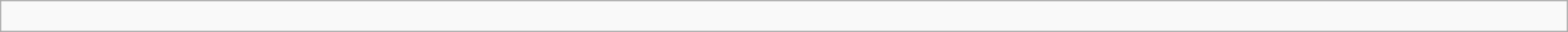<table class="wikitable" width=100%;>
<tr>
<td><br></td>
</tr>
</table>
